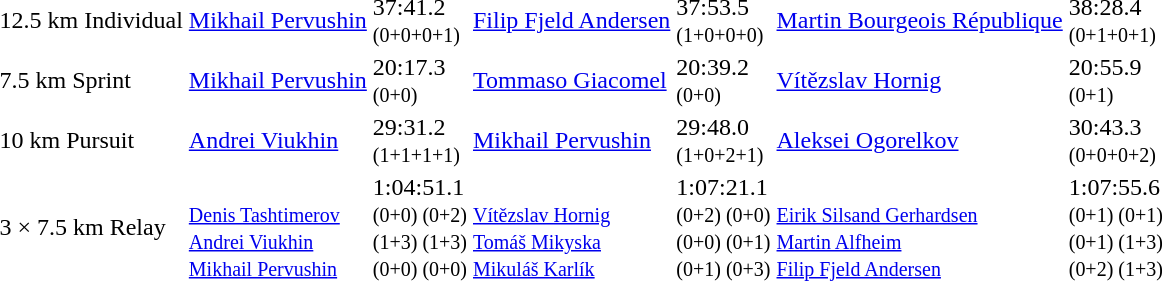<table>
<tr>
<td>12.5 km Individual<br><em></em></td>
<td><a href='#'>Mikhail Pervushin</a><br><small></small></td>
<td>37:41.2<br><small>(0+0+0+1)</small></td>
<td><a href='#'>Filip Fjeld Andersen</a><br><small></small></td>
<td>37:53.5<br><small>(1+0+0+0)</small></td>
<td><a href='#'>Martin Bourgeois République</a><br><small></small></td>
<td>38:28.4<br><small>(0+1+0+1)</small></td>
</tr>
<tr>
<td>7.5 km Sprint<br><em></em></td>
<td><a href='#'>Mikhail Pervushin</a><br><small></small></td>
<td>20:17.3<br><small>(0+0)</small></td>
<td><a href='#'>Tommaso Giacomel</a><br><small></small></td>
<td>20:39.2<br><small>(0+0)</small></td>
<td><a href='#'>Vítězslav Hornig</a><br><small></small></td>
<td>20:55.9<br><small>(0+1)</small></td>
</tr>
<tr>
<td>10 km Pursuit<br><em></em></td>
<td><a href='#'>Andrei Viukhin</a><br><small></small></td>
<td>29:31.2<br><small>(1+1+1+1)</small></td>
<td><a href='#'>Mikhail Pervushin</a><br><small></small></td>
<td>29:48.0<br><small>(1+0+2+1)</small></td>
<td><a href='#'>Aleksei Ogorelkov</a><br><small></small></td>
<td>30:43.3<br><small>(0+0+0+2)</small></td>
</tr>
<tr>
<td>3 × 7.5 km Relay<br><em></em></td>
<td><br><small><a href='#'>Denis Tashtimerov</a><br><a href='#'>Andrei Viukhin</a><br><a href='#'>Mikhail Pervushin</a></small></td>
<td>1:04:51.1<br><small>(0+0) (0+2)<br>(1+3) (1+3)<br>(0+0) (0+0)</small></td>
<td><br><small><a href='#'>Vítězslav Hornig</a><br><a href='#'>Tomáš Mikyska</a><br><a href='#'>Mikuláš Karlík</a></small></td>
<td>1:07:21.1<br><small>(0+2) (0+0)<br>(0+0) (0+1)<br>(0+1) (0+3)</small></td>
<td><br><small><a href='#'>Eirik Silsand Gerhardsen</a><br><a href='#'>Martin Alfheim</a><br><a href='#'>Filip Fjeld Andersen</a></small></td>
<td>1:07:55.6<br><small>(0+1) (0+1)<br>(0+1) (1+3)<br>(0+2) (1+3)</small></td>
</tr>
</table>
